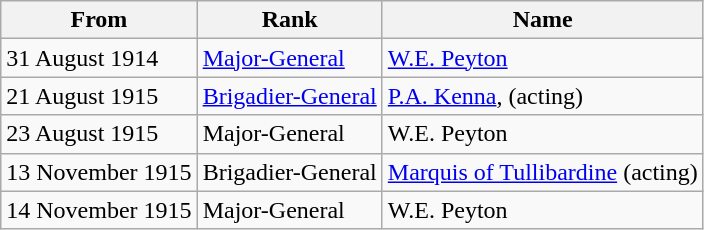<table class="wikitable">
<tr>
<th>From</th>
<th>Rank</th>
<th>Name</th>
</tr>
<tr>
<td>31 August 1914</td>
<td><a href='#'>Major-General</a></td>
<td><a href='#'>W.E. Peyton</a></td>
</tr>
<tr>
<td>21 August 1915</td>
<td><a href='#'>Brigadier-General</a></td>
<td><a href='#'>P.A. Kenna</a>,  (acting)</td>
</tr>
<tr>
<td>23 August 1915</td>
<td>Major-General</td>
<td>W.E. Peyton</td>
</tr>
<tr>
<td>13 November 1915</td>
<td>Brigadier-General</td>
<td><a href='#'>Marquis of Tullibardine</a> (acting)</td>
</tr>
<tr>
<td>14 November 1915</td>
<td>Major-General</td>
<td>W.E. Peyton</td>
</tr>
</table>
